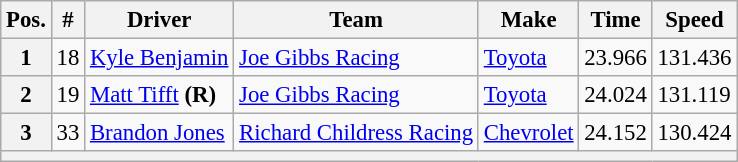<table class="wikitable" style="font-size:95%">
<tr>
<th>Pos.</th>
<th>#</th>
<th>Driver</th>
<th>Team</th>
<th>Make</th>
<th>Time</th>
<th>Speed</th>
</tr>
<tr>
<th>1</th>
<td>18</td>
<td><a href='#'>Kyle Benjamin</a></td>
<td><a href='#'>Joe Gibbs Racing</a></td>
<td><a href='#'>Toyota</a></td>
<td>23.966</td>
<td>131.436</td>
</tr>
<tr>
<th>2</th>
<td>19</td>
<td><a href='#'>Matt Tifft</a> <strong>(R)</strong></td>
<td><a href='#'>Joe Gibbs Racing</a></td>
<td><a href='#'>Toyota</a></td>
<td>24.024</td>
<td>131.119</td>
</tr>
<tr>
<th>3</th>
<td>33</td>
<td><a href='#'>Brandon Jones</a></td>
<td><a href='#'>Richard Childress Racing</a></td>
<td><a href='#'>Chevrolet</a></td>
<td>24.152</td>
<td>130.424</td>
</tr>
<tr>
<th colspan="7"></th>
</tr>
</table>
